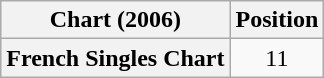<table class="wikitable plainrowheaders">
<tr>
<th>Chart (2006)</th>
<th>Position</th>
</tr>
<tr>
<th scope="row">French Singles Chart</th>
<td align="center">11</td>
</tr>
</table>
